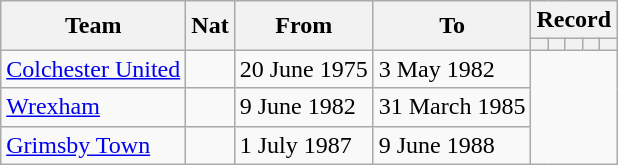<table class="wikitable" style="text-align: center">
<tr>
<th rowspan="2">Team</th>
<th rowspan="2">Nat</th>
<th rowspan="2">From</th>
<th rowspan="2">To</th>
<th colspan="5">Record</th>
</tr>
<tr>
<th></th>
<th></th>
<th></th>
<th></th>
<th></th>
</tr>
<tr>
<td align=left><a href='#'>Colchester United</a></td>
<td></td>
<td align=left>20 June 1975</td>
<td align=left>3 May 1982<br></td>
</tr>
<tr>
<td align=left><a href='#'>Wrexham</a></td>
<td></td>
<td align=left>9 June 1982</td>
<td align=left>31 March 1985<br></td>
</tr>
<tr>
<td align=left><a href='#'>Grimsby Town</a></td>
<td></td>
<td align=left>1 July 1987</td>
<td align=left>9 June 1988<br></td>
</tr>
</table>
